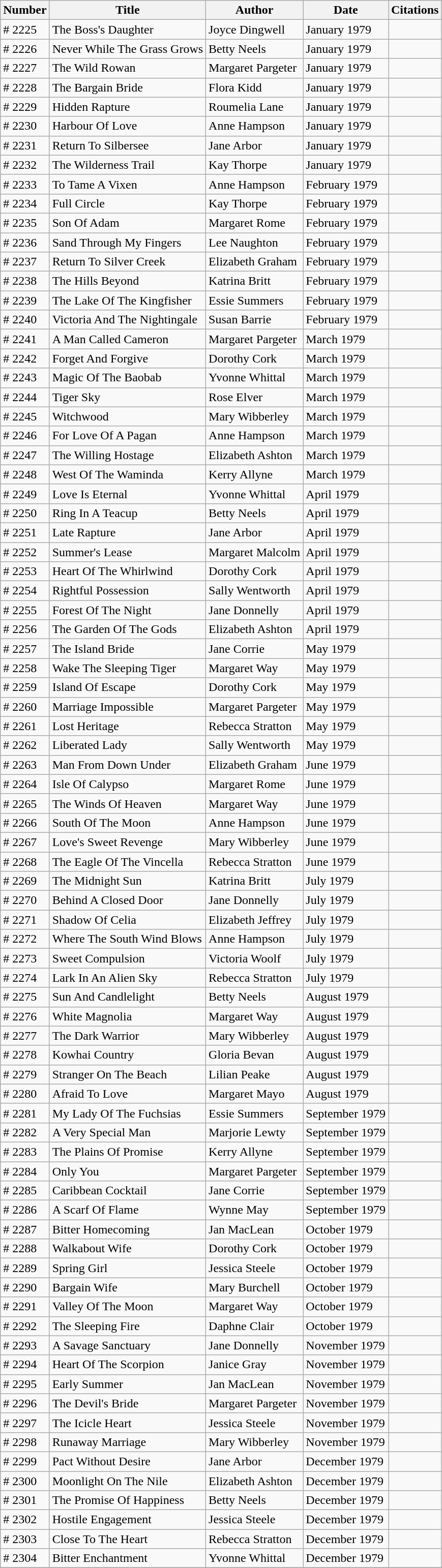<table class="wikitable">
<tr>
<th>Number</th>
<th>Title</th>
<th>Author</th>
<th>Date</th>
<th>Citations</th>
</tr>
<tr>
<td># 2225</td>
<td>The Boss's Daughter</td>
<td>Joyce Dingwell</td>
<td>January 1979</td>
<td></td>
</tr>
<tr>
<td># 2226</td>
<td>Never While The Grass Grows</td>
<td>Betty Neels</td>
<td>January 1979</td>
<td></td>
</tr>
<tr>
<td># 2227</td>
<td>The Wild Rowan</td>
<td>Margaret Pargeter</td>
<td>January 1979</td>
<td></td>
</tr>
<tr>
<td># 2228</td>
<td>The Bargain Bride</td>
<td>Flora Kidd</td>
<td>January 1979</td>
<td></td>
</tr>
<tr>
<td># 2229</td>
<td>Hidden Rapture</td>
<td>Roumelia Lane</td>
<td>January 1979</td>
<td></td>
</tr>
<tr>
<td># 2230</td>
<td>Harbour Of Love</td>
<td>Anne Hampson</td>
<td>January 1979</td>
<td></td>
</tr>
<tr>
<td># 2231</td>
<td>Return To Silbersee</td>
<td>Jane Arbor</td>
<td>January 1979</td>
<td></td>
</tr>
<tr>
<td># 2232</td>
<td>The Wilderness Trail</td>
<td>Kay Thorpe</td>
<td>January 1979</td>
<td></td>
</tr>
<tr>
<td># 2233</td>
<td>To Tame A Vixen</td>
<td>Anne Hampson</td>
<td>February 1979</td>
<td></td>
</tr>
<tr>
<td># 2234</td>
<td>Full Circle</td>
<td>Kay Thorpe</td>
<td>February 1979</td>
<td></td>
</tr>
<tr>
<td># 2235</td>
<td>Son Of Adam</td>
<td>Margaret Rome</td>
<td>February 1979</td>
<td></td>
</tr>
<tr>
<td># 2236</td>
<td>Sand Through My Fingers</td>
<td>Lee Naughton</td>
<td>February 1979</td>
<td></td>
</tr>
<tr>
<td># 2237</td>
<td>Return To Silver Creek</td>
<td>Elizabeth Graham</td>
<td>February 1979</td>
<td></td>
</tr>
<tr>
<td># 2238</td>
<td>The Hills Beyond</td>
<td>Katrina Britt</td>
<td>February 1979</td>
<td></td>
</tr>
<tr>
<td># 2239</td>
<td>The Lake Of The Kingfisher</td>
<td>Essie Summers</td>
<td>February 1979</td>
<td></td>
</tr>
<tr>
<td># 2240</td>
<td>Victoria And The Nightingale</td>
<td>Susan Barrie</td>
<td>February 1979</td>
<td></td>
</tr>
<tr>
<td># 2241</td>
<td>A Man Called Cameron</td>
<td>Margaret Pargeter</td>
<td>March 1979</td>
<td></td>
</tr>
<tr>
<td># 2242</td>
<td>Forget And Forgive</td>
<td>Dorothy Cork</td>
<td>March 1979</td>
<td></td>
</tr>
<tr>
<td># 2243</td>
<td>Magic Of The Baobab</td>
<td>Yvonne Whittal</td>
<td>March 1979</td>
<td></td>
</tr>
<tr>
<td># 2244</td>
<td>Tiger Sky</td>
<td>Rose Elver</td>
<td>March 1979</td>
<td></td>
</tr>
<tr>
<td># 2245</td>
<td>Witchwood</td>
<td>Mary Wibberley</td>
<td>March 1979</td>
<td></td>
</tr>
<tr>
<td># 2246</td>
<td>For Love Of A Pagan</td>
<td>Anne Hampson</td>
<td>March 1979</td>
<td></td>
</tr>
<tr>
<td># 2247</td>
<td>The Willing Hostage</td>
<td>Elizabeth Ashton</td>
<td>March 1979</td>
<td></td>
</tr>
<tr>
<td># 2248</td>
<td>West Of The Waminda</td>
<td>Kerry Allyne</td>
<td>March 1979</td>
<td></td>
</tr>
<tr>
<td># 2249</td>
<td>Love Is Eternal</td>
<td>Yvonne Whittal</td>
<td>April 1979</td>
<td></td>
</tr>
<tr>
<td># 2250</td>
<td>Ring In A Teacup</td>
<td>Betty Neels</td>
<td>April 1979</td>
<td></td>
</tr>
<tr>
<td># 2251</td>
<td>Late Rapture</td>
<td>Jane Arbor</td>
<td>April 1979</td>
<td></td>
</tr>
<tr>
<td># 2252</td>
<td>Summer's Lease</td>
<td>Margaret Malcolm</td>
<td>April 1979</td>
<td></td>
</tr>
<tr>
<td># 2253</td>
<td>Heart Of The Whirlwind</td>
<td>Dorothy Cork</td>
<td>April 1979</td>
<td></td>
</tr>
<tr>
<td># 2254</td>
<td>Rightful Possession</td>
<td>Sally Wentworth</td>
<td>April 1979</td>
<td></td>
</tr>
<tr>
<td># 2255</td>
<td>Forest Of The Night</td>
<td>Jane Donnelly</td>
<td>April 1979</td>
<td></td>
</tr>
<tr>
<td># 2256</td>
<td>The Garden Of The Gods</td>
<td>Elizabeth Ashton</td>
<td>April 1979</td>
<td></td>
</tr>
<tr>
<td># 2257</td>
<td>The Island Bride</td>
<td>Jane Corrie</td>
<td>May 1979</td>
<td></td>
</tr>
<tr>
<td># 2258</td>
<td>Wake The Sleeping Tiger</td>
<td>Margaret Way</td>
<td>May 1979</td>
<td></td>
</tr>
<tr>
<td># 2259</td>
<td>Island Of Escape</td>
<td>Dorothy Cork</td>
<td>May 1979</td>
<td></td>
</tr>
<tr>
<td># 2260</td>
<td>Marriage Impossible</td>
<td>Margaret Pargeter</td>
<td>May 1979</td>
<td></td>
</tr>
<tr>
<td># 2261</td>
<td>Lost Heritage</td>
<td>Rebecca Stratton</td>
<td>May 1979</td>
<td></td>
</tr>
<tr>
<td># 2262</td>
<td>Liberated Lady</td>
<td>Sally Wentworth</td>
<td>May 1979</td>
<td></td>
</tr>
<tr>
<td># 2263</td>
<td>Man From Down Under</td>
<td>Elizabeth Graham</td>
<td>June 1979</td>
<td></td>
</tr>
<tr>
<td># 2264</td>
<td>Isle Of Calypso</td>
<td>Margaret Rome</td>
<td>June 1979</td>
<td></td>
</tr>
<tr>
<td># 2265</td>
<td>The Winds Of Heaven</td>
<td>Margaret Way</td>
<td>June 1979</td>
<td></td>
</tr>
<tr>
<td># 2266</td>
<td>South Of The Moon</td>
<td>Anne Hampson</td>
<td>June 1979</td>
<td></td>
</tr>
<tr>
<td># 2267</td>
<td>Love's Sweet Revenge</td>
<td>Mary Wibberley</td>
<td>June 1979</td>
<td></td>
</tr>
<tr>
<td># 2268</td>
<td>The Eagle Of The Vincella</td>
<td>Rebecca Stratton</td>
<td>June 1979</td>
<td></td>
</tr>
<tr>
<td># 2269</td>
<td>The Midnight Sun</td>
<td>Katrina Britt</td>
<td>July 1979</td>
<td></td>
</tr>
<tr>
<td># 2270</td>
<td>Behind A Closed Door</td>
<td>Jane Donnelly</td>
<td>July 1979</td>
<td></td>
</tr>
<tr>
<td># 2271</td>
<td>Shadow Of Celia</td>
<td>Elizabeth Jeffrey</td>
<td>July 1979</td>
<td></td>
</tr>
<tr>
<td># 2272</td>
<td>Where The South Wind Blows</td>
<td>Anne Hampson</td>
<td>July 1979</td>
<td></td>
</tr>
<tr>
<td># 2273</td>
<td>Sweet Compulsion</td>
<td>Victoria Woolf</td>
<td>July 1979</td>
<td></td>
</tr>
<tr>
<td># 2274</td>
<td>Lark In An Alien Sky</td>
<td>Rebecca Stratton</td>
<td>July 1979</td>
<td></td>
</tr>
<tr>
<td># 2275</td>
<td>Sun And Candlelight</td>
<td>Betty Neels</td>
<td>August 1979</td>
<td></td>
</tr>
<tr>
<td># 2276</td>
<td>White Magnolia</td>
<td>Margaret Way</td>
<td>August 1979</td>
<td></td>
</tr>
<tr>
<td># 2277</td>
<td>The Dark Warrior</td>
<td>Mary Wibberley</td>
<td>August 1979</td>
<td></td>
</tr>
<tr>
<td># 2278</td>
<td>Kowhai Country</td>
<td>Gloria Bevan</td>
<td>August 1979</td>
<td></td>
</tr>
<tr>
<td># 2279</td>
<td>Stranger On The Beach</td>
<td>Lilian Peake</td>
<td>August 1979</td>
<td></td>
</tr>
<tr>
<td># 2280</td>
<td>Afraid To Love</td>
<td>Margaret Mayo</td>
<td>August 1979</td>
<td></td>
</tr>
<tr>
<td># 2281</td>
<td>My Lady Of The Fuchsias</td>
<td>Essie Summers</td>
<td>September 1979</td>
<td></td>
</tr>
<tr>
<td># 2282</td>
<td>A Very Special Man</td>
<td>Marjorie Lewty</td>
<td>September 1979</td>
<td></td>
</tr>
<tr>
<td># 2283</td>
<td>The Plains Of Promise</td>
<td>Kerry Allyne</td>
<td>September 1979</td>
<td></td>
</tr>
<tr>
<td># 2284</td>
<td>Only You</td>
<td>Margaret Pargeter</td>
<td>September 1979</td>
<td></td>
</tr>
<tr>
<td># 2285</td>
<td>Caribbean Cocktail</td>
<td>Jane Corrie</td>
<td>September 1979</td>
<td></td>
</tr>
<tr>
<td># 2286</td>
<td>A Scarf Of Flame</td>
<td>Wynne May</td>
<td>September 1979</td>
<td></td>
</tr>
<tr>
<td># 2287</td>
<td>Bitter Homecoming</td>
<td>Jan MacLean</td>
<td>October 1979</td>
<td></td>
</tr>
<tr>
<td># 2288</td>
<td>Walkabout Wife</td>
<td>Dorothy Cork</td>
<td>October 1979</td>
<td></td>
</tr>
<tr>
<td># 2289</td>
<td>Spring Girl</td>
<td>Jessica Steele</td>
<td>October 1979</td>
<td></td>
</tr>
<tr>
<td># 2290</td>
<td>Bargain Wife</td>
<td>Mary Burchell</td>
<td>October 1979</td>
<td></td>
</tr>
<tr>
<td># 2291</td>
<td>Valley Of The Moon</td>
<td>Margaret Way</td>
<td>October 1979</td>
<td></td>
</tr>
<tr>
<td># 2292</td>
<td>The Sleeping Fire</td>
<td>Daphne Clair</td>
<td>October 1979</td>
<td></td>
</tr>
<tr>
<td># 2293</td>
<td>A Savage Sanctuary</td>
<td>Jane Donnelly</td>
<td>November 1979</td>
<td></td>
</tr>
<tr>
<td># 2294</td>
<td>Heart Of The Scorpion</td>
<td>Janice Gray</td>
<td>November 1979</td>
<td></td>
</tr>
<tr>
<td># 2295</td>
<td>Early Summer</td>
<td>Jan MacLean</td>
<td>November 1979</td>
<td></td>
</tr>
<tr>
<td># 2296</td>
<td>The Devil's Bride</td>
<td>Margaret Pargeter</td>
<td>November 1979</td>
<td></td>
</tr>
<tr>
<td># 2297</td>
<td>The Icicle Heart</td>
<td>Jessica Steele</td>
<td>November 1979</td>
<td></td>
</tr>
<tr>
<td># 2298</td>
<td>Runaway Marriage</td>
<td>Mary Wibberley</td>
<td>November 1979</td>
<td></td>
</tr>
<tr>
<td># 2299</td>
<td>Pact Without Desire</td>
<td>Jane Arbor</td>
<td>December 1979</td>
<td></td>
</tr>
<tr>
<td># 2300</td>
<td>Moonlight On The Nile</td>
<td>Elizabeth Ashton</td>
<td>December 1979</td>
<td></td>
</tr>
<tr>
<td># 2301</td>
<td>The Promise Of Happiness</td>
<td>Betty Neels</td>
<td>December 1979</td>
<td></td>
</tr>
<tr>
<td># 2302</td>
<td>Hostile Engagement</td>
<td>Jessica Steele</td>
<td>December 1979</td>
<td></td>
</tr>
<tr>
<td># 2303</td>
<td>Close To The Heart</td>
<td>Rebecca Stratton</td>
<td>December 1979</td>
<td></td>
</tr>
<tr>
<td># 2304</td>
<td>Bitter Enchantment</td>
<td>Yvonne Whittal</td>
<td>December 1979</td>
<td></td>
</tr>
<tr>
</tr>
</table>
